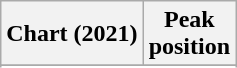<table class="wikitable plainrowheaders">
<tr>
<th>Chart (2021)</th>
<th>Peak<br>position</th>
</tr>
<tr>
</tr>
<tr>
</tr>
</table>
